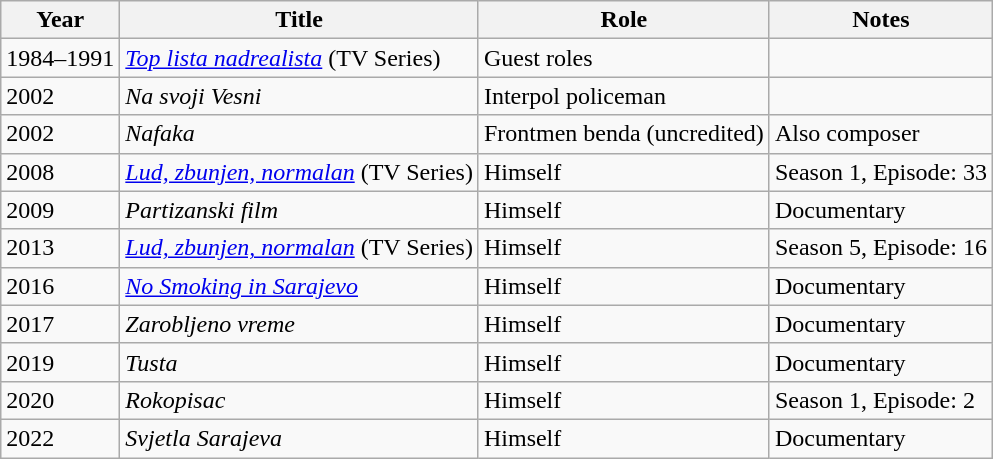<table class="wikitable sortable">
<tr>
<th>Year</th>
<th>Title</th>
<th>Role</th>
<th class="unsortable">Notes</th>
</tr>
<tr>
<td>1984–1991</td>
<td><em><a href='#'>Top lista nadrealista</a></em> (TV Series)</td>
<td>Guest roles</td>
<td></td>
</tr>
<tr>
<td>2002</td>
<td><em>Na svoji Vesni</em></td>
<td>Interpol policeman</td>
<td></td>
</tr>
<tr>
<td>2002</td>
<td><em>Nafaka</em></td>
<td>Frontmen benda (uncredited)</td>
<td>Also composer</td>
</tr>
<tr>
<td>2008</td>
<td><em><a href='#'>Lud, zbunjen, normalan</a></em> (TV Series)</td>
<td>Himself</td>
<td>Season 1, Episode: 33</td>
</tr>
<tr>
<td>2009</td>
<td><em>Partizanski film</em></td>
<td>Himself</td>
<td>Documentary</td>
</tr>
<tr>
<td>2013</td>
<td><em><a href='#'>Lud, zbunjen, normalan</a></em> (TV Series)</td>
<td>Himself</td>
<td>Season 5, Episode: 16</td>
</tr>
<tr>
<td>2016</td>
<td><em><a href='#'>No Smoking in Sarajevo</a></em></td>
<td>Himself</td>
<td>Documentary</td>
</tr>
<tr>
<td>2017</td>
<td><em>Zarobljeno vreme</em></td>
<td>Himself</td>
<td>Documentary</td>
</tr>
<tr>
<td>2019</td>
<td><em>Tusta</em></td>
<td>Himself</td>
<td>Documentary</td>
</tr>
<tr>
<td>2020</td>
<td><em>Rokopisac</em></td>
<td>Himself</td>
<td>Season 1, Episode: 2</td>
</tr>
<tr>
<td>2022</td>
<td><em>Svjetla Sarajeva</em></td>
<td>Himself</td>
<td>Documentary</td>
</tr>
</table>
